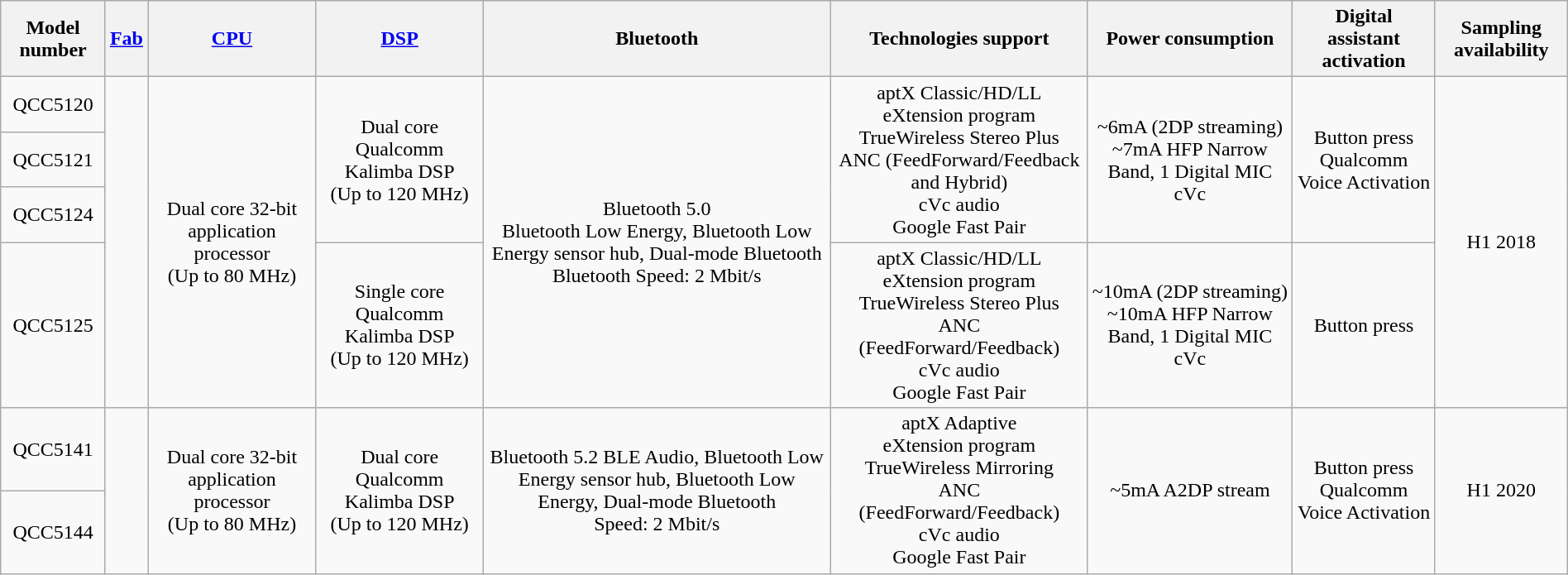<table class="wikitable" style="width:100%; text-align:center">
<tr>
<th>Model number</th>
<th><a href='#'>Fab</a></th>
<th><a href='#'>CPU</a></th>
<th><a href='#'>DSP</a></th>
<th>Bluetooth</th>
<th>Technologies support</th>
<th>Power consumption</th>
<th>Digital assistant activation</th>
<th>Sampling availability</th>
</tr>
<tr>
<td>QCC5120</td>
<td rowspan="4"></td>
<td rowspan="4">Dual core 32-bit application processor<br>(Up to 80 MHz)</td>
<td rowspan="3">Dual core Qualcomm Kalimba DSP<br>(Up to 120 MHz)</td>
<td rowspan="4">Bluetooth 5.0<br>Bluetooth Low Energy, Bluetooth Low Energy sensor hub, Dual-mode Bluetooth<br>Bluetooth Speed: 2 Mbit/s</td>
<td rowspan="3">aptX Classic/HD/LL<br>eXtension program<br>TrueWireless Stereo Plus<br>ANC (FeedForward/Feedback and Hybrid)<br>cVc audio<br>Google Fast Pair</td>
<td rowspan="3">~6mA (2DP streaming)<br>~7mA HFP Narrow Band, 1 Digital MIC cVc</td>
<td rowspan="3">Button press<br>Qualcomm Voice Activation</td>
<td rowspan="4">H1 2018</td>
</tr>
<tr>
<td>QCC5121</td>
</tr>
<tr>
<td>QCC5124</td>
</tr>
<tr>
<td>QCC5125</td>
<td>Single core Qualcomm Kalimba DSP<br>(Up to 120 MHz)</td>
<td>aptX Classic/HD/LL<br>eXtension program<br>TrueWireless Stereo Plus<br>ANC (FeedForward/Feedback)<br>cVc audio<br>Google Fast Pair</td>
<td>~10mA (2DP streaming)<br>~10mA HFP Narrow Band, 1 Digital MIC cVc</td>
<td>Button press</td>
</tr>
<tr>
<td>QCC5141</td>
<td rowspan="2"></td>
<td rowspan="2">Dual core 32-bit application processor<br>(Up to 80 MHz)</td>
<td rowspan="2">Dual core Qualcomm Kalimba DSP<br>(Up to 120 MHz)</td>
<td rowspan="2">Bluetooth 5.2 BLE Audio, Bluetooth Low Energy sensor hub, Bluetooth Low Energy, Dual-mode Bluetooth<br>Speed: 2 Mbit/s</td>
<td rowspan="2">aptX Adaptive<br>eXtension program<br>TrueWireless Mirroring<br>ANC (FeedForward/Feedback)<br>cVc audio<br>Google Fast Pair</td>
<td rowspan="2">~5mA A2DP stream</td>
<td rowspan="2">Button press<br>Qualcomm Voice Activation</td>
<td rowspan="2">H1 2020</td>
</tr>
<tr>
<td>QCC5144</td>
</tr>
</table>
